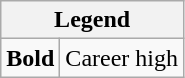<table class="wikitable mw-collapsible mw-collapsed">
<tr>
<th colspan="2">Legend</th>
</tr>
<tr>
<td><strong>Bold</strong></td>
<td>Career high</td>
</tr>
</table>
